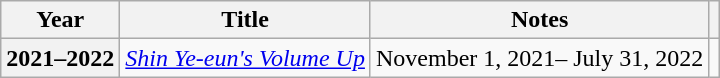<table class="wikitable plainrowheaders">
<tr>
<th scope="col">Year</th>
<th scope="col">Title</th>
<th scope="col">Notes</th>
<th scope="col"></th>
</tr>
<tr>
<th scope="row">2021–2022</th>
<td><em><a href='#'>Shin Ye-eun's Volume Up</a></em></td>
<td>November 1, 2021– July 31, 2022</td>
<td style="text-align:center"></td>
</tr>
</table>
